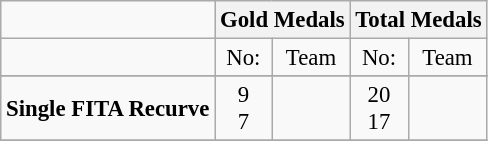<table class="wikitable" style="text-align: center; font-size:95%;">
<tr>
<td></td>
<th colspan=2>Gold Medals</th>
<th colspan=2>Total Medals</th>
</tr>
<tr>
<td></td>
<td>No:</td>
<td>Team</td>
<td>No:</td>
<td>Team</td>
</tr>
<tr>
</tr>
<tr>
<td><strong>Single FITA Recurve</strong></td>
<td>9 <br> 7</td>
<td align="left"> <br> </td>
<td>20 <br> 17</td>
<td align="left">  <br> </td>
</tr>
<tr>
</tr>
</table>
